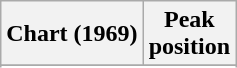<table class="wikitable sortable plainrowheaders">
<tr>
<th>Chart (1969)</th>
<th>Peak<br>position</th>
</tr>
<tr>
</tr>
<tr>
</tr>
<tr>
</tr>
</table>
